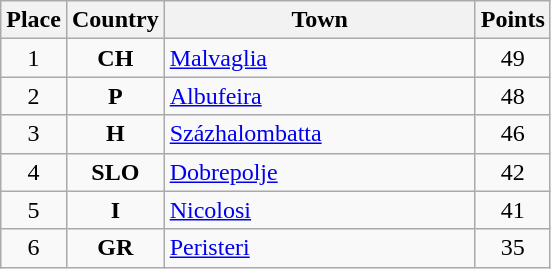<table class="wikitable" style="text-align;">
<tr>
<th width="25">Place</th>
<th width="25">Country</th>
<th width="200">Town</th>
<th width="25">Points</th>
</tr>
<tr>
<td align="center">1</td>
<td align="center"><strong>CH</strong></td>
<td align="left"><a href='#'>Malvaglia</a></td>
<td align="center">49</td>
</tr>
<tr>
<td align="center">2</td>
<td align="center"><strong>P</strong></td>
<td align="left"><a href='#'>Albufeira</a></td>
<td align="center">48</td>
</tr>
<tr>
<td align="center">3</td>
<td align="center"><strong>H</strong></td>
<td align="left"><a href='#'>Százhalombatta</a></td>
<td align="center">46</td>
</tr>
<tr>
<td align="center">4</td>
<td align="center"><strong>SLO</strong></td>
<td align="left"><a href='#'>Dobrepolje</a></td>
<td align="center">42</td>
</tr>
<tr>
<td align="center">5</td>
<td align="center"><strong>I</strong></td>
<td align="left"><a href='#'>Nicolosi</a></td>
<td align="center">41</td>
</tr>
<tr>
<td align="center">6</td>
<td align="center"><strong>GR</strong></td>
<td align="left"><a href='#'>Peristeri</a></td>
<td align="center">35</td>
</tr>
</table>
